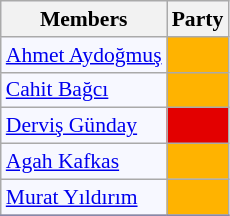<table class=wikitable style="border:1px solid #8888aa; background-color:#f7f8ff; padding:0px; font-size:90%;">
<tr>
<th>Members</th>
<th colspan="2">Party</th>
</tr>
<tr>
<td><a href='#'>Ahmet Aydoğmuş</a></td>
<td style="background: #ffb300"></td>
</tr>
<tr>
<td><a href='#'>Cahit Bağcı</a></td>
<td style="background: #ffb300"></td>
</tr>
<tr>
<td><a href='#'>Derviş Günday</a></td>
<td style="background: #e30000"></td>
</tr>
<tr>
<td><a href='#'>Agah Kafkas</a></td>
<td style="background: #ffb300"></td>
</tr>
<tr>
<td><a href='#'>Murat Yıldırım</a></td>
<td style="background: #ffb300"></td>
</tr>
<tr>
</tr>
</table>
